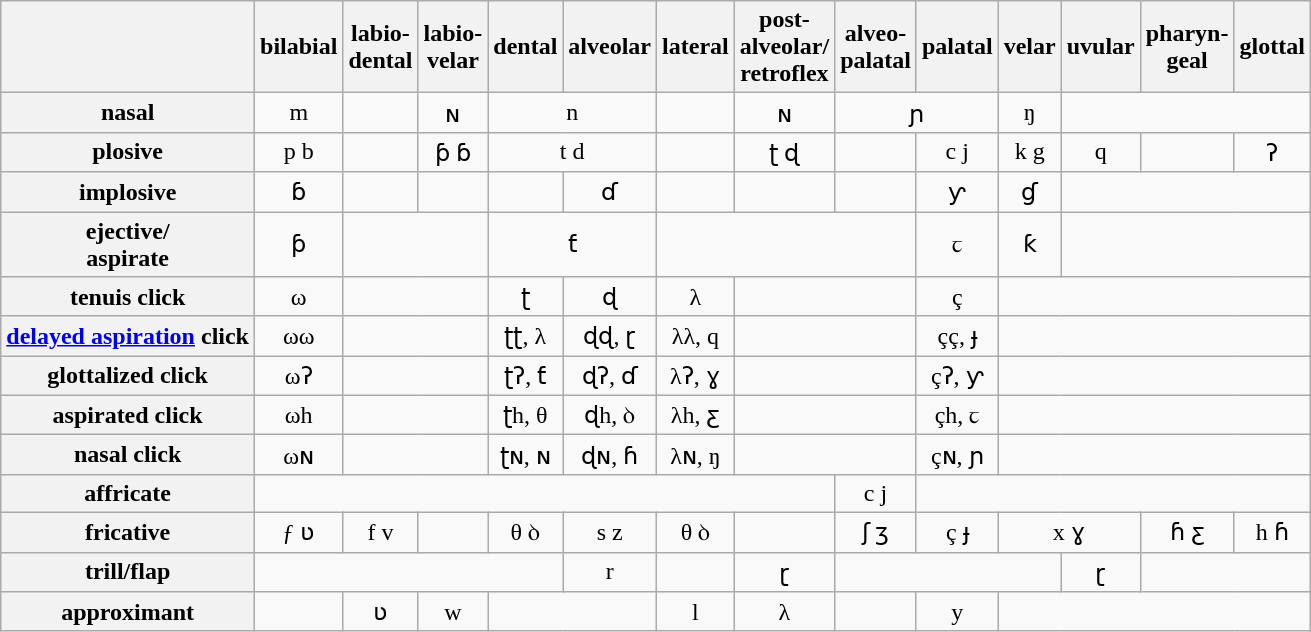<table class="wikitable Unicode">
<tr align=center>
<th></th>
<th>bilabial</th>
<th>labio-<br>dental</th>
<th>labio-<br>velar</th>
<th>dental</th>
<th>alveolar</th>
<th>lateral</th>
<th>post-<br>alveolar/<br>retroflex</th>
<th>alveo-<br>palatal</th>
<th>palatal</th>
<th>velar</th>
<th>uvular</th>
<th>pharyn-<br>geal</th>
<th>glottal</th>
</tr>
<tr align=center>
<th>nasal</th>
<td>m</td>
<td></td>
<td>ɴ</td>
<td colspan="2">n</td>
<td></td>
<td>ɴ</td>
<td colspan=2>ɲ</td>
<td>ŋ</td>
<td colspan=3></td>
</tr>
<tr align=center>
<th>plosive</th>
<td>p b</td>
<td></td>
<td>ƥ ɓ</td>
<td colspan=2>t d</td>
<td></td>
<td>ʈ ɖ</td>
<td></td>
<td>c j</td>
<td>k g</td>
<td>q</td>
<td></td>
<td>ʔ</td>
</tr>
<tr align=center>
<th>implosive</th>
<td>ɓ</td>
<td></td>
<td></td>
<td></td>
<td>ɗ</td>
<td></td>
<td></td>
<td></td>
<td>ƴ</td>
<td>ɠ</td>
<td colspan=3></td>
</tr>
<tr align=center>
<th>ejective/<br>aspirate</th>
<td>ƥ</td>
<td colspan=2></td>
<td colspan=2>ƭ</td>
<td colspan=3></td>
<td>ꞇ</td>
<td>ƙ</td>
<td colspan=3></td>
</tr>
<tr align=center>
<th>tenuis click</th>
<td>ω</td>
<td colspan=2></td>
<td>ʈ</td>
<td>ɖ</td>
<td>λ</td>
<td colspan=2></td>
<td>ç</td>
<td colspan=4></td>
</tr>
<tr align=center>
<th><a href='#'>delayed aspiration</a> click</th>
<td>ωω</td>
<td colspan=2></td>
<td>ʈʈ, λ</td>
<td>ɖɖ, ɽ</td>
<td>λλ, q</td>
<td colspan=2></td>
<td>çç, ɟ</td>
<td colspan=4></td>
</tr>
<tr align=center>
<th>glottalized click</th>
<td>ωʔ</td>
<td colspan=2></td>
<td>ʈʔ, ƭ</td>
<td>ɖʔ, ɗ</td>
<td>λʔ, ɣ</td>
<td colspan=2></td>
<td>çʔ, ƴ</td>
<td colspan=4></td>
</tr>
<tr align=center>
<th>aspirated click</th>
<td>ωh</td>
<td colspan=2></td>
<td>ʈh, θ</td>
<td>ɖh, ꝺ</td>
<td>λh, ƹ</td>
<td colspan=2></td>
<td>çh, ꞇ</td>
<td colspan=4></td>
</tr>
<tr align=center>
<th>nasal click</th>
<td>ωɴ</td>
<td colspan=2></td>
<td>ʈɴ, ɴ</td>
<td>ɖɴ, ɦ</td>
<td>λɴ, ŋ</td>
<td colspan=2></td>
<td>çɴ, ɲ</td>
<td colspan=4></td>
</tr>
<tr align=center>
<th>affricate</th>
<td colspan=7></td>
<td>c j</td>
<td colspan=5></td>
</tr>
<tr align=center>
<th>fricative</th>
<td>ƒ ʋ</td>
<td>f v</td>
<td></td>
<td>θ ꝺ</td>
<td>s z</td>
<td>θ ꝺ</td>
<td></td>
<td>ʃ ʒ</td>
<td>ç ɟ</td>
<td colspan=2>x ɣ</td>
<td>ɦ ƹ</td>
<td>h ɦ</td>
</tr>
<tr align=center>
<th>trill/flap</th>
<td colspan=4></td>
<td>r</td>
<td></td>
<td>ɽ</td>
<td colspan=3></td>
<td>ɽ</td>
<td colspan=2></td>
</tr>
<tr align=center>
<th>approximant</th>
<td></td>
<td>ʋ</td>
<td>w</td>
<td colspan=2></td>
<td>l</td>
<td>λ</td>
<td></td>
<td>y</td>
<td colspan=4></td>
</tr>
</table>
